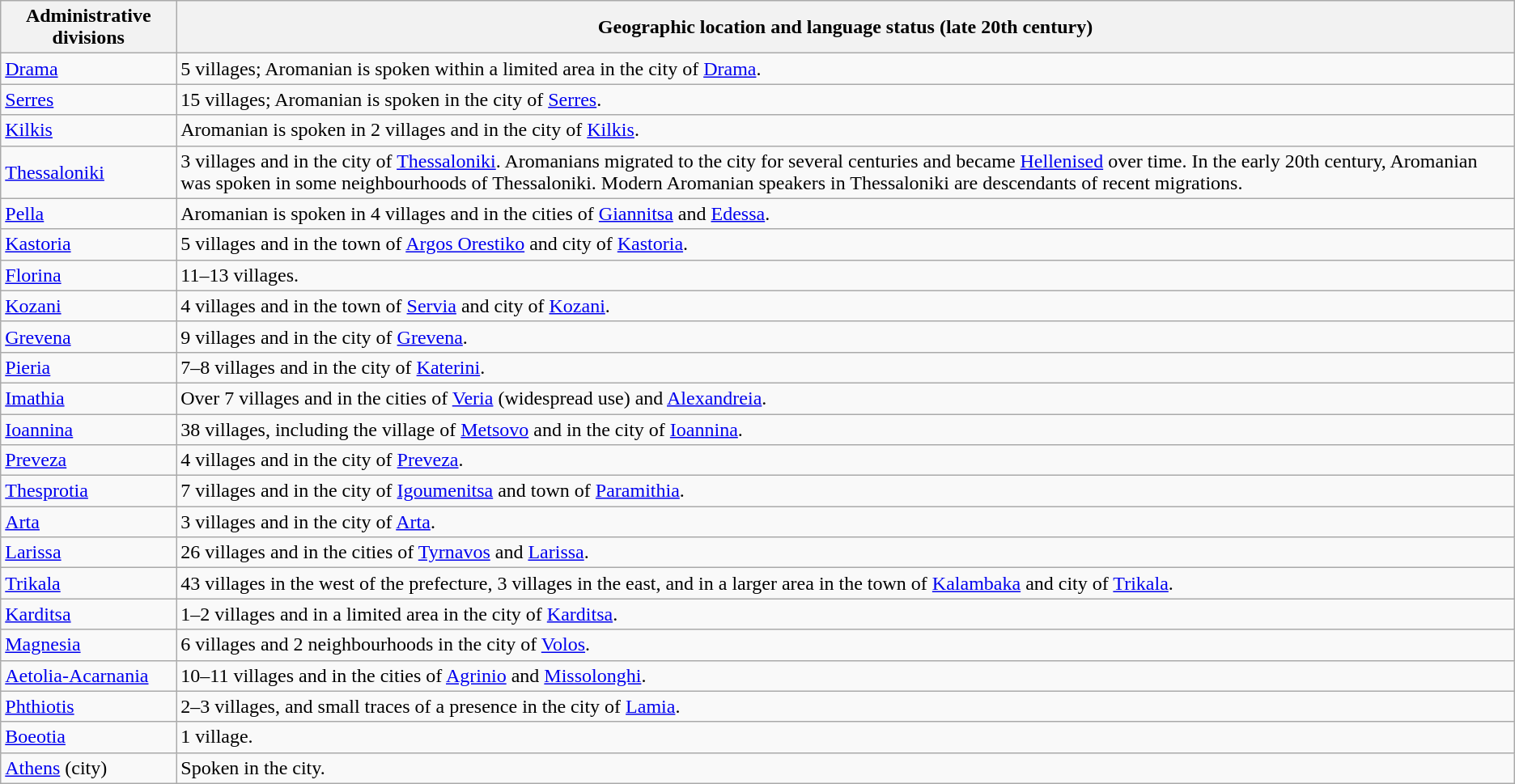<table class="wikitable sortable">
<tr>
<th>Administrative divisions<br></th>
<th>Geographic location and language status (late 20th century)<br></th>
</tr>
<tr>
<td><a href='#'>Drama</a></td>
<td>5 villages; Aromanian is spoken within a limited area in the city of <a href='#'>Drama</a>.</td>
</tr>
<tr>
<td><a href='#'>Serres</a></td>
<td>15 villages; Aromanian is spoken in the city of <a href='#'>Serres</a>.</td>
</tr>
<tr>
<td><a href='#'>Kilkis</a></td>
<td>Aromanian is spoken in 2 villages and in the city of <a href='#'>Kilkis</a>.</td>
</tr>
<tr>
<td><a href='#'>Thessaloniki</a></td>
<td>3 villages and in the city of <a href='#'>Thessaloniki</a>. Aromanians migrated to the city for several centuries and became <a href='#'>Hellenised</a> over time. In the early 20th century, Aromanian was spoken in some neighbourhoods of Thessaloniki. Modern Aromanian speakers in Thessaloniki are descendants of recent migrations.</td>
</tr>
<tr>
<td><a href='#'>Pella</a></td>
<td>Aromanian is spoken in 4 villages and in the cities of <a href='#'>Giannitsa</a> and <a href='#'>Edessa</a>.</td>
</tr>
<tr>
<td><a href='#'>Kastoria</a></td>
<td>5 villages and in the town of <a href='#'>Argos Orestiko</a> and city of <a href='#'>Kastoria</a>.</td>
</tr>
<tr>
<td><a href='#'>Florina</a></td>
<td>11–13 villages.</td>
</tr>
<tr>
<td><a href='#'>Kozani</a></td>
<td>4 villages and in the town of <a href='#'>Servia</a> and city of <a href='#'>Kozani</a>.</td>
</tr>
<tr>
<td><a href='#'>Grevena</a></td>
<td>9 villages and in the city of <a href='#'>Grevena</a>.</td>
</tr>
<tr>
<td><a href='#'>Pieria</a></td>
<td>7–8 villages and in the city of <a href='#'>Katerini</a>.</td>
</tr>
<tr>
<td><a href='#'>Imathia</a></td>
<td>Over 7 villages and in the cities of <a href='#'>Veria</a> (widespread use) and <a href='#'>Alexandreia</a>.</td>
</tr>
<tr>
<td><a href='#'>Ioannina</a></td>
<td>38 villages, including the village of <a href='#'>Metsovo</a> and in the city of <a href='#'>Ioannina</a>.</td>
</tr>
<tr>
<td><a href='#'>Preveza</a></td>
<td>4 villages and in the city of <a href='#'>Preveza</a>.</td>
</tr>
<tr>
<td><a href='#'>Thesprotia</a></td>
<td>7 villages and in the city of <a href='#'>Igoumenitsa</a> and town of <a href='#'>Paramithia</a>.</td>
</tr>
<tr>
<td><a href='#'>Arta</a></td>
<td>3 villages and in the city of <a href='#'>Arta</a>.</td>
</tr>
<tr>
<td><a href='#'>Larissa</a></td>
<td>26 villages and in the cities of <a href='#'>Tyrnavos</a> and <a href='#'>Larissa</a>.</td>
</tr>
<tr>
<td><a href='#'>Trikala</a></td>
<td>43 villages in the west of the prefecture, 3 villages in the east, and in a larger area in the town of <a href='#'>Kalambaka</a> and city of <a href='#'>Trikala</a>.</td>
</tr>
<tr>
<td><a href='#'>Karditsa</a></td>
<td>1–2 villages and in a limited area in the city of <a href='#'>Karditsa</a>.</td>
</tr>
<tr>
<td><a href='#'>Magnesia</a></td>
<td>6 villages and 2 neighbourhoods in the city of <a href='#'>Volos</a>.</td>
</tr>
<tr>
<td><a href='#'>Aetolia-Acarnania</a></td>
<td>10–11 villages and in the cities of <a href='#'>Agrinio</a> and <a href='#'>Missolonghi</a>.</td>
</tr>
<tr>
<td><a href='#'>Phthiotis</a></td>
<td>2–3 villages, and small traces of a presence in the city of <a href='#'>Lamia</a>.</td>
</tr>
<tr>
<td><a href='#'>Boeotia</a></td>
<td>1 village.</td>
</tr>
<tr>
<td><a href='#'>Athens</a> (city)</td>
<td>Spoken in the city.</td>
</tr>
</table>
